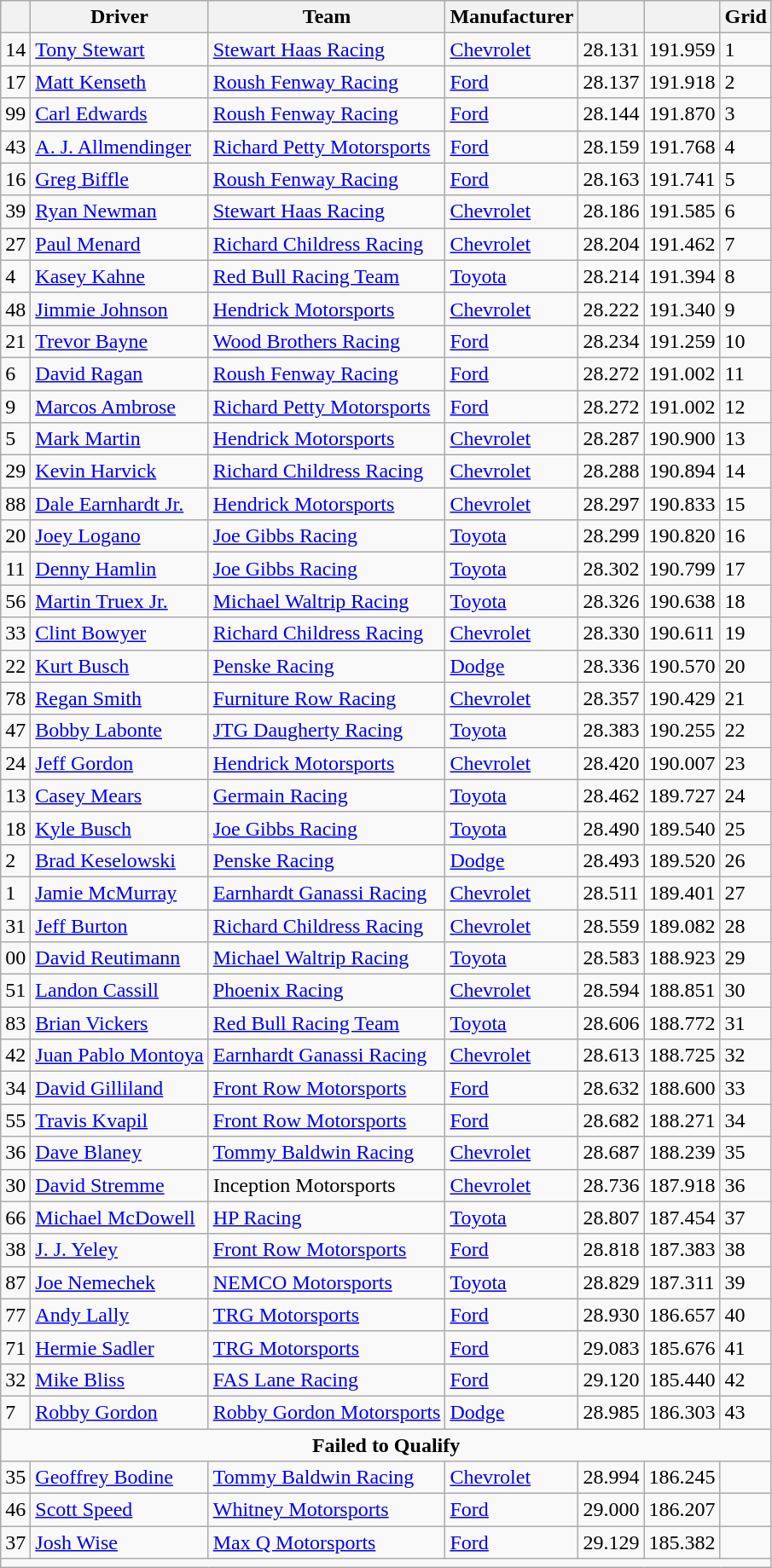<table class="wikitable">
<tr>
<th></th>
<th>Driver</th>
<th>Team</th>
<th>Manufacturer</th>
<th></th>
<th></th>
<th>Grid</th>
</tr>
<tr>
<td>14</td>
<td><a href='#'>Tony Stewart</a></td>
<td><a href='#'>Stewart Haas Racing</a></td>
<td><a href='#'>Chevrolet</a></td>
<td>28.131</td>
<td>191.959</td>
<td>1</td>
</tr>
<tr>
<td>17</td>
<td><a href='#'>Matt Kenseth</a></td>
<td><a href='#'>Roush Fenway Racing</a></td>
<td><a href='#'>Ford</a></td>
<td>28.137</td>
<td>191.918</td>
<td>2</td>
</tr>
<tr>
<td>99</td>
<td><a href='#'>Carl Edwards</a></td>
<td><a href='#'>Roush Fenway Racing</a></td>
<td><a href='#'>Ford</a></td>
<td>28.144</td>
<td>191.870</td>
<td>3</td>
</tr>
<tr>
<td>43</td>
<td><a href='#'>A. J. Allmendinger</a></td>
<td><a href='#'>Richard Petty Motorsports</a></td>
<td><a href='#'>Ford</a></td>
<td>28.159</td>
<td>191.768</td>
<td>4</td>
</tr>
<tr>
<td>16</td>
<td><a href='#'>Greg Biffle</a></td>
<td><a href='#'>Roush Fenway Racing</a></td>
<td><a href='#'>Ford</a></td>
<td>28.163</td>
<td>191.741</td>
<td>5</td>
</tr>
<tr>
<td>39</td>
<td><a href='#'>Ryan Newman</a></td>
<td><a href='#'>Stewart Haas Racing</a></td>
<td><a href='#'>Chevrolet</a></td>
<td>28.186</td>
<td>191.585</td>
<td>6</td>
</tr>
<tr>
<td>27</td>
<td><a href='#'>Paul Menard</a></td>
<td><a href='#'>Richard Childress Racing</a></td>
<td><a href='#'>Chevrolet</a></td>
<td>28.204</td>
<td>191.462</td>
<td>7</td>
</tr>
<tr>
<td>4</td>
<td><a href='#'>Kasey Kahne</a></td>
<td><a href='#'>Red Bull Racing Team</a></td>
<td><a href='#'>Toyota</a></td>
<td>28.214</td>
<td>191.394</td>
<td>8</td>
</tr>
<tr>
<td>48</td>
<td><a href='#'>Jimmie Johnson</a></td>
<td><a href='#'>Hendrick Motorsports</a></td>
<td><a href='#'>Chevrolet</a></td>
<td>28.222</td>
<td>191.340</td>
<td>9</td>
</tr>
<tr>
<td>21</td>
<td><a href='#'>Trevor Bayne</a></td>
<td><a href='#'>Wood Brothers Racing</a></td>
<td><a href='#'>Ford</a></td>
<td>28.234</td>
<td>191.259</td>
<td>10</td>
</tr>
<tr>
<td>6</td>
<td><a href='#'>David Ragan</a></td>
<td><a href='#'>Roush Fenway Racing</a></td>
<td><a href='#'>Ford</a></td>
<td>28.272</td>
<td>191.002</td>
<td>11</td>
</tr>
<tr>
<td>9</td>
<td><a href='#'>Marcos Ambrose</a></td>
<td><a href='#'>Richard Petty Motorsports</a></td>
<td><a href='#'>Ford</a></td>
<td>28.272</td>
<td>191.002</td>
<td>12</td>
</tr>
<tr>
<td>5</td>
<td><a href='#'>Mark Martin</a></td>
<td><a href='#'>Hendrick Motorsports</a></td>
<td><a href='#'>Chevrolet</a></td>
<td>28.287</td>
<td>190.900</td>
<td>13</td>
</tr>
<tr>
<td>29</td>
<td><a href='#'>Kevin Harvick</a></td>
<td><a href='#'>Richard Childress Racing</a></td>
<td><a href='#'>Chevrolet</a></td>
<td>28.288</td>
<td>190.894</td>
<td>14</td>
</tr>
<tr>
<td>88</td>
<td><a href='#'>Dale Earnhardt Jr.</a></td>
<td><a href='#'>Hendrick Motorsports</a></td>
<td><a href='#'>Chevrolet</a></td>
<td>28.297</td>
<td>190.833</td>
<td>15</td>
</tr>
<tr>
<td>20</td>
<td><a href='#'>Joey Logano</a></td>
<td><a href='#'>Joe Gibbs Racing</a></td>
<td><a href='#'>Toyota</a></td>
<td>28.299</td>
<td>190.820</td>
<td>16</td>
</tr>
<tr>
<td>11</td>
<td><a href='#'>Denny Hamlin</a></td>
<td><a href='#'>Joe Gibbs Racing</a></td>
<td><a href='#'>Toyota</a></td>
<td>28.302</td>
<td>190.799</td>
<td>17</td>
</tr>
<tr>
<td>56</td>
<td><a href='#'>Martin Truex Jr.</a></td>
<td><a href='#'>Michael Waltrip Racing</a></td>
<td><a href='#'>Toyota</a></td>
<td>28.326</td>
<td>190.638</td>
<td>18</td>
</tr>
<tr>
<td>33</td>
<td><a href='#'>Clint Bowyer</a></td>
<td><a href='#'>Richard Childress Racing</a></td>
<td><a href='#'>Chevrolet</a></td>
<td>28.330</td>
<td>190.611</td>
<td>19</td>
</tr>
<tr>
<td>22</td>
<td><a href='#'>Kurt Busch</a></td>
<td><a href='#'>Penske Racing</a></td>
<td><a href='#'>Dodge</a></td>
<td>28.336</td>
<td>190.570</td>
<td>20</td>
</tr>
<tr>
<td>78</td>
<td><a href='#'>Regan Smith</a></td>
<td><a href='#'>Furniture Row Racing</a></td>
<td><a href='#'>Chevrolet</a></td>
<td>28.357</td>
<td>190.429</td>
<td>21</td>
</tr>
<tr>
<td>47</td>
<td><a href='#'>Bobby Labonte</a></td>
<td><a href='#'>JTG Daugherty Racing</a></td>
<td><a href='#'>Toyota</a></td>
<td>28.383</td>
<td>190.255</td>
<td>22</td>
</tr>
<tr>
<td>24</td>
<td><a href='#'>Jeff Gordon</a></td>
<td><a href='#'>Hendrick Motorsports</a></td>
<td><a href='#'>Chevrolet</a></td>
<td>28.420</td>
<td>190.007</td>
<td>23</td>
</tr>
<tr>
<td>13</td>
<td><a href='#'>Casey Mears</a></td>
<td><a href='#'>Germain Racing</a></td>
<td><a href='#'>Toyota</a></td>
<td>28.462</td>
<td>189.727</td>
<td>24</td>
</tr>
<tr>
<td>18</td>
<td><a href='#'>Kyle Busch</a></td>
<td><a href='#'>Joe Gibbs Racing</a></td>
<td><a href='#'>Toyota</a></td>
<td>28.490</td>
<td>189.540</td>
<td>25</td>
</tr>
<tr>
<td>2</td>
<td><a href='#'>Brad Keselowski</a></td>
<td><a href='#'>Penske Racing</a></td>
<td><a href='#'>Dodge</a></td>
<td>28.493</td>
<td>189.520</td>
<td>26</td>
</tr>
<tr>
<td>1</td>
<td><a href='#'>Jamie McMurray</a></td>
<td><a href='#'>Earnhardt Ganassi Racing</a></td>
<td><a href='#'>Chevrolet</a></td>
<td>28.511</td>
<td>189.401</td>
<td>27</td>
</tr>
<tr>
<td>31</td>
<td><a href='#'>Jeff Burton</a></td>
<td><a href='#'>Richard Childress Racing</a></td>
<td><a href='#'>Chevrolet</a></td>
<td>28.559</td>
<td>189.082</td>
<td>28</td>
</tr>
<tr>
<td>00</td>
<td><a href='#'>David Reutimann</a></td>
<td><a href='#'>Michael Waltrip Racing</a></td>
<td><a href='#'>Toyota</a></td>
<td>28.583</td>
<td>188.923</td>
<td>29</td>
</tr>
<tr>
<td>51</td>
<td><a href='#'>Landon Cassill</a></td>
<td><a href='#'>Phoenix Racing</a></td>
<td><a href='#'>Chevrolet</a></td>
<td>28.594</td>
<td>188.851</td>
<td>30</td>
</tr>
<tr>
<td>83</td>
<td><a href='#'>Brian Vickers</a></td>
<td><a href='#'>Red Bull Racing Team</a></td>
<td><a href='#'>Toyota</a></td>
<td>28.606</td>
<td>188.772</td>
<td>31</td>
</tr>
<tr>
<td>42</td>
<td><a href='#'>Juan Pablo Montoya</a></td>
<td><a href='#'>Earnhardt Ganassi Racing</a></td>
<td><a href='#'>Chevrolet</a></td>
<td>28.613</td>
<td>188.725</td>
<td>32</td>
</tr>
<tr>
<td>34</td>
<td><a href='#'>David Gilliland</a></td>
<td><a href='#'>Front Row Motorsports</a></td>
<td><a href='#'>Ford</a></td>
<td>28.632</td>
<td>188.600</td>
<td>33</td>
</tr>
<tr>
<td>55</td>
<td><a href='#'>Travis Kvapil</a></td>
<td><a href='#'>Front Row Motorsports</a></td>
<td><a href='#'>Ford</a></td>
<td>28.682</td>
<td>188.271</td>
<td>34</td>
</tr>
<tr>
<td>36</td>
<td><a href='#'>Dave Blaney</a></td>
<td><a href='#'>Tommy Baldwin Racing</a></td>
<td><a href='#'>Chevrolet</a></td>
<td>28.687</td>
<td>188.239</td>
<td>35</td>
</tr>
<tr>
<td>30</td>
<td><a href='#'>David Stremme</a></td>
<td>Inception Motorsports</td>
<td><a href='#'>Chevrolet</a></td>
<td>28.736</td>
<td>187.918</td>
<td>36</td>
</tr>
<tr>
<td>66</td>
<td><a href='#'>Michael McDowell</a></td>
<td><a href='#'>HP Racing</a></td>
<td><a href='#'>Toyota</a></td>
<td>28.807</td>
<td>187.454</td>
<td>37</td>
</tr>
<tr>
<td>38</td>
<td><a href='#'>J. J. Yeley</a></td>
<td><a href='#'>Front Row Motorsports</a></td>
<td><a href='#'>Ford</a></td>
<td>28.818</td>
<td>187.383</td>
<td>38</td>
</tr>
<tr>
<td>87</td>
<td><a href='#'>Joe Nemechek</a></td>
<td><a href='#'>NEMCO Motorsports</a></td>
<td><a href='#'>Toyota</a></td>
<td>28.829</td>
<td>187.311</td>
<td>39</td>
</tr>
<tr>
<td>77</td>
<td><a href='#'>Andy Lally</a></td>
<td><a href='#'>TRG Motorsports</a></td>
<td><a href='#'>Ford</a></td>
<td>28.930</td>
<td>186.657</td>
<td>40</td>
</tr>
<tr>
<td>71</td>
<td><a href='#'>Hermie Sadler</a></td>
<td><a href='#'>TRG Motorsports</a></td>
<td><a href='#'>Ford</a></td>
<td>29.083</td>
<td>185.676</td>
<td>41</td>
</tr>
<tr>
<td>32</td>
<td><a href='#'>Mike Bliss</a></td>
<td><a href='#'>FAS Lane Racing</a></td>
<td><a href='#'>Ford</a></td>
<td>29.120</td>
<td>185.440</td>
<td>42</td>
</tr>
<tr>
<td>7</td>
<td><a href='#'>Robby Gordon</a></td>
<td><a href='#'>Robby Gordon Motorsports</a></td>
<td><a href='#'>Dodge</a></td>
<td>28.985</td>
<td>186.303</td>
<td>43</td>
</tr>
<tr>
<td colspan="7" style="text-align:center;"><strong>Failed to Qualify</strong></td>
</tr>
<tr>
<td>35</td>
<td><a href='#'>Geoffrey Bodine</a></td>
<td><a href='#'>Tommy Baldwin Racing</a></td>
<td><a href='#'>Chevrolet</a></td>
<td>28.994</td>
<td>186.245</td>
<td></td>
</tr>
<tr>
<td>46</td>
<td><a href='#'>Scott Speed</a></td>
<td><a href='#'>Whitney Motorsports</a></td>
<td><a href='#'>Ford</a></td>
<td>29.000</td>
<td>186.207</td>
<td></td>
</tr>
<tr>
<td>37</td>
<td><a href='#'>Josh Wise</a></td>
<td><a href='#'>Max Q Motorsports</a></td>
<td><a href='#'>Ford</a></td>
<td>29.129</td>
<td>185.382</td>
<td></td>
</tr>
<tr>
<td colspan="8"></td>
</tr>
</table>
